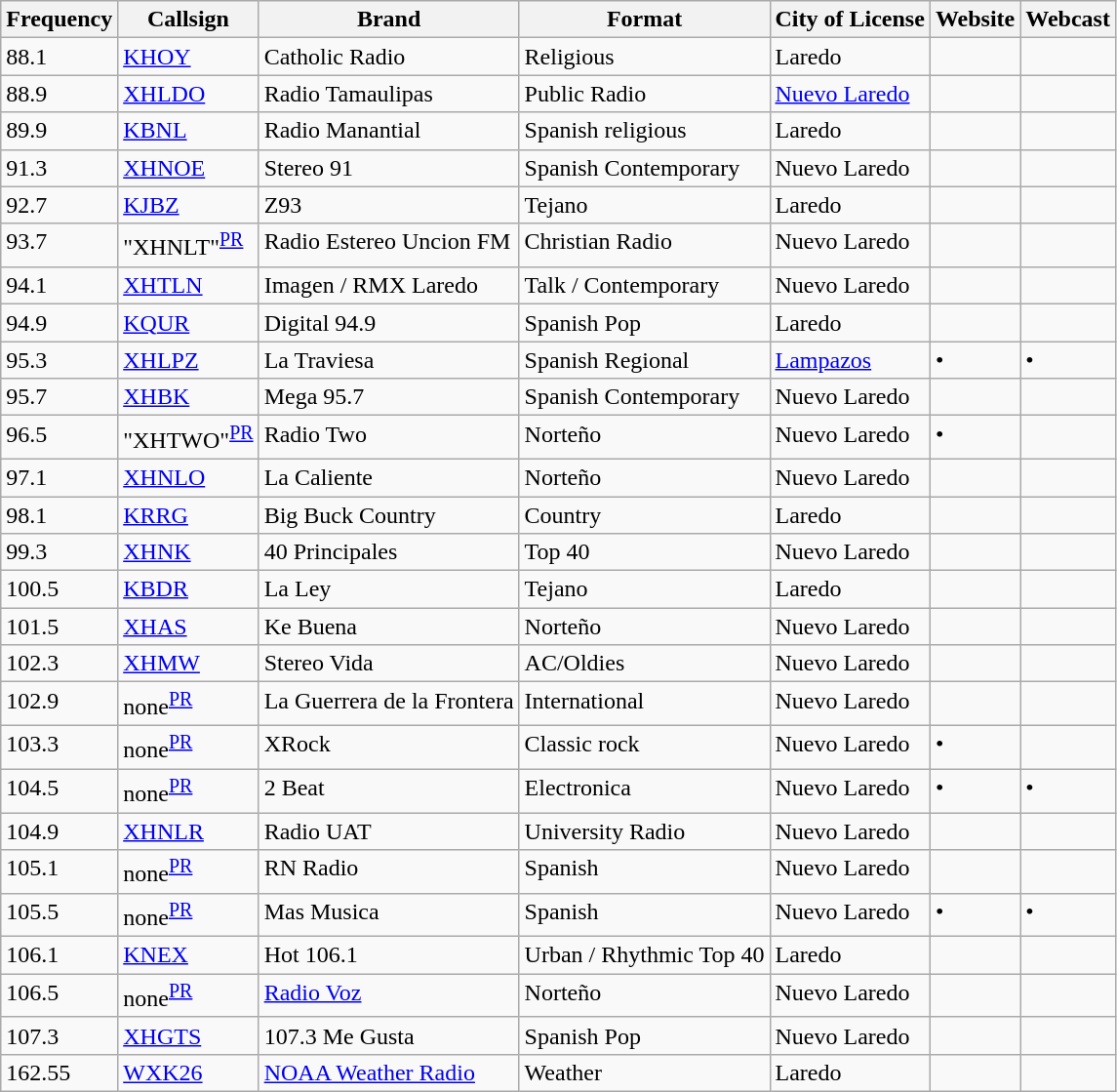<table class="sortable wikitable">
<tr>
<th>Frequency</th>
<th>Callsign</th>
<th>Brand</th>
<th>Format</th>
<th>City of License</th>
<th>Website</th>
<th>Webcast</th>
</tr>
<tr style="vertical-align: top; text-align: left;">
<td>88.1</td>
<td><a href='#'>KHOY</a></td>
<td>Catholic Radio</td>
<td>Religious</td>
<td>Laredo</td>
<td></td>
<td></td>
</tr>
<tr style="vertical-align: top; text-align: left;">
<td>88.9</td>
<td><a href='#'>XHLDO</a></td>
<td>Radio Tamaulipas</td>
<td>Public Radio</td>
<td><a href='#'>Nuevo Laredo</a></td>
<td></td>
<td></td>
</tr>
<tr style="vertical-align: top; text-align: left;">
<td>89.9</td>
<td><a href='#'>KBNL</a></td>
<td>Radio Manantial</td>
<td>Spanish religious</td>
<td>Laredo</td>
<td></td>
<td></td>
</tr>
<tr style="vertical-align: top; text-align: left;">
<td>91.3</td>
<td><a href='#'>XHNOE</a></td>
<td>Stereo 91</td>
<td>Spanish Contemporary</td>
<td>Nuevo Laredo</td>
<td></td>
<td></td>
</tr>
<tr style="vertical-align: top; text-align: left;">
<td>92.7</td>
<td><a href='#'>KJBZ</a></td>
<td>Z93</td>
<td>Tejano</td>
<td>Laredo</td>
<td></td>
<td></td>
</tr>
<tr style="vertical-align: top; text-align: left;">
<td>93.7</td>
<td>"XHNLT"<sup><a href='#'>PR</a></sup></td>
<td>Radio Estereo Uncion FM</td>
<td>Christian Radio</td>
<td>Nuevo Laredo</td>
<td></td>
<td></td>
</tr>
<tr style="vertical-align: top; text-align: left;">
<td>94.1</td>
<td><a href='#'>XHTLN</a></td>
<td>Imagen / RMX Laredo</td>
<td>Talk / Contemporary</td>
<td>Nuevo Laredo</td>
<td></td>
<td></td>
</tr>
<tr style="vertical-align: top; text-align: left;">
<td>94.9</td>
<td><a href='#'>KQUR</a></td>
<td>Digital 94.9</td>
<td>Spanish Pop</td>
<td>Laredo</td>
<td></td>
<td></td>
</tr>
<tr style="vertical-align: top; text-align: left;">
<td>95.3</td>
<td><a href='#'>XHLPZ</a></td>
<td>La Traviesa</td>
<td>Spanish Regional</td>
<td><a href='#'>Lampazos</a></td>
<td>•</td>
<td>•</td>
</tr>
<tr style="vertical-align: top; text-align: left;">
<td>95.7</td>
<td><a href='#'>XHBK</a></td>
<td>Mega 95.7</td>
<td>Spanish Contemporary</td>
<td>Nuevo Laredo</td>
<td></td>
<td></td>
</tr>
<tr style="vertical-align: top; text-align: left;">
<td>96.5</td>
<td>"XHTWO"<sup><a href='#'>PR</a></sup></td>
<td>Radio Two</td>
<td>Norteño</td>
<td>Nuevo Laredo</td>
<td>•</td>
<td></td>
</tr>
<tr style="vertical-align: top; text-align: left;">
<td>97.1</td>
<td><a href='#'>XHNLO</a></td>
<td>La Caliente</td>
<td>Norteño</td>
<td>Nuevo Laredo</td>
<td></td>
<td></td>
</tr>
<tr style="vertical-align: top; text-align: left;">
<td>98.1</td>
<td><a href='#'>KRRG</a></td>
<td>Big Buck Country</td>
<td>Country</td>
<td>Laredo</td>
<td></td>
<td></td>
</tr>
<tr style="vertical-align: top; text-align: left;">
<td>99.3</td>
<td><a href='#'>XHNK</a></td>
<td>40 Principales</td>
<td>Top 40</td>
<td>Nuevo Laredo</td>
<td></td>
<td></td>
</tr>
<tr style="vertical-align: top; text-align: left;">
<td>100.5</td>
<td><a href='#'>KBDR</a></td>
<td>La Ley</td>
<td>Tejano</td>
<td>Laredo</td>
<td></td>
<td></td>
</tr>
<tr style="vertical-align: top; text-align: left;">
<td>101.5</td>
<td><a href='#'>XHAS</a></td>
<td>Ke Buena</td>
<td>Norteño</td>
<td>Nuevo Laredo</td>
<td></td>
<td></td>
</tr>
<tr style="vertical-align: top; text-align: left;">
<td>102.3</td>
<td><a href='#'>XHMW</a></td>
<td>Stereo Vida</td>
<td>AC/Oldies</td>
<td>Nuevo Laredo</td>
<td></td>
<td></td>
</tr>
<tr style="vertical-align: top; text-align: left;">
<td>102.9</td>
<td>none<sup><a href='#'>PR</a></sup></td>
<td>La Guerrera de la Frontera</td>
<td>International</td>
<td>Nuevo Laredo</td>
<td></td>
<td></td>
</tr>
<tr style="vertical-align: top; text-align: left;">
<td>103.3</td>
<td>none<sup><a href='#'>PR</a></sup></td>
<td>XRock</td>
<td>Classic rock</td>
<td>Nuevo Laredo</td>
<td>•</td>
<td></td>
</tr>
<tr style="vertical-align: top; text-align: left;">
<td>104.5</td>
<td>none<sup><a href='#'>PR</a></sup></td>
<td>2 Beat</td>
<td>Electronica</td>
<td>Nuevo Laredo</td>
<td>•</td>
<td>•</td>
</tr>
<tr style="vertical-align: top; text-align: left;">
<td>104.9</td>
<td><a href='#'>XHNLR</a></td>
<td>Radio UAT</td>
<td>University Radio</td>
<td>Nuevo Laredo</td>
<td></td>
<td></td>
</tr>
<tr style="vertical-align: top; text-align: left;">
<td>105.1</td>
<td>none<sup><a href='#'>PR</a></sup></td>
<td>RN Radio</td>
<td>Spanish</td>
<td>Nuevo Laredo</td>
<td></td>
<td></td>
</tr>
<tr style="vertical-align: top; text-align: left;">
<td>105.5</td>
<td>none<sup><a href='#'>PR</a></sup></td>
<td>Mas Musica</td>
<td>Spanish</td>
<td>Nuevo Laredo</td>
<td>•</td>
<td>•</td>
</tr>
<tr style="vertical-align: top; text-align: left;">
<td>106.1</td>
<td><a href='#'>KNEX</a></td>
<td>Hot 106.1</td>
<td>Urban / Rhythmic Top 40</td>
<td>Laredo</td>
<td></td>
<td></td>
</tr>
<tr style="vertical-align: top; text-align: left;">
<td>106.5</td>
<td>none<sup><a href='#'>PR</a></sup></td>
<td><a href='#'>Radio Voz</a></td>
<td>Norteño</td>
<td>Nuevo Laredo</td>
<td></td>
<td> </td>
</tr>
<tr style="vertical-align: top; text-align: left;">
<td>107.3</td>
<td><a href='#'>XHGTS</a></td>
<td>107.3 Me Gusta</td>
<td>Spanish Pop</td>
<td>Nuevo Laredo</td>
<td></td>
<td></td>
</tr>
<tr style="vertical-align: top; text-align: left;">
<td>162.55</td>
<td><a href='#'>WXK26</a></td>
<td><a href='#'>NOAA Weather Radio</a></td>
<td>Weather</td>
<td>Laredo</td>
<td></td>
<td></td>
</tr>
</table>
